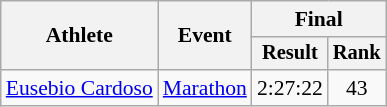<table class="wikitable" style="font-size:90%">
<tr>
<th rowspan=2>Athlete</th>
<th rowspan=2>Event</th>
<th colspan=2>Final</th>
</tr>
<tr style="font-size:95%">
<th>Result</th>
<th>Rank</th>
</tr>
<tr align=center>
<td align=left><a href='#'>Eusebio Cardoso</a></td>
<td align=left><a href='#'>Marathon</a></td>
<td>2:27:22</td>
<td>43</td>
</tr>
</table>
